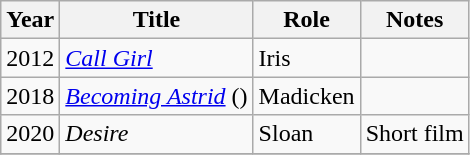<table class="wikitable plainrowheaders sortable">
<tr>
<th scope="col">Year</th>
<th scope="col">Title</th>
<th scope="col">Role</th>
<th scope="col" class="unsortable">Notes</th>
</tr>
<tr>
<td>2012</td>
<td><em><a href='#'>Call Girl</a></em></td>
<td>Iris</td>
<td></td>
</tr>
<tr>
<td>2018</td>
<td><em><a href='#'>Becoming Astrid</a></em> ()</td>
<td>Madicken</td>
<td></td>
</tr>
<tr>
<td>2020</td>
<td><em>Desire</em></td>
<td>Sloan</td>
<td>Short film</td>
</tr>
<tr>
</tr>
</table>
